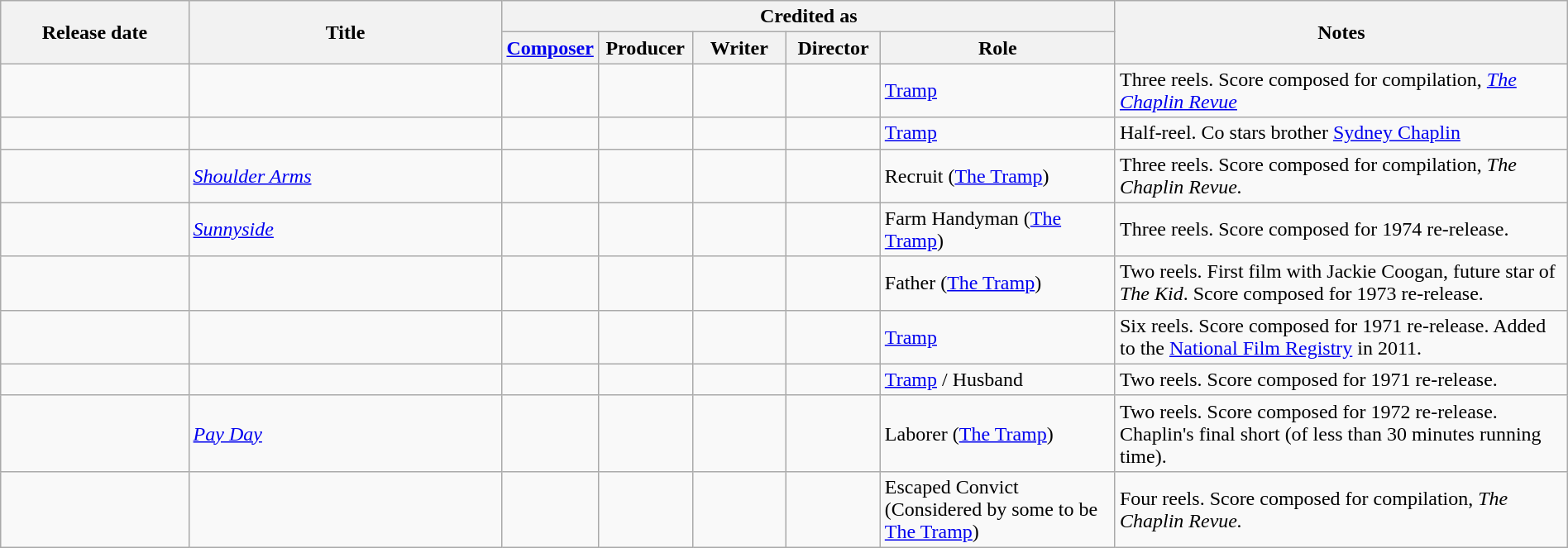<table class="wikitable sortable sticky-header-multi" width="100%">
<tr>
<th width="12%" rowspan="2" scope="col">Release date</th>
<th width="20%" rowspan="2" scope="col">Title</th>
<th colspan="5" scope="col">Credited as</th>
<th rowspan="2" scope="col" class="unsortable">Notes</th>
</tr>
<tr>
<th width="6%"><a href='#'>Composer</a></th>
<th width="6%">Producer</th>
<th width="6%">Writer</th>
<th width="6%">Director</th>
<th width="15%">Role</th>
</tr>
<tr>
<td scope="row" align="left"></td>
<td align="left"><em></em></td>
<td></td>
<td></td>
<td></td>
<td></td>
<td align="left"><a href='#'>Tramp</a></td>
<td align="left">Three reels. Score composed for compilation, <em><a href='#'>The Chaplin Revue</a></em></td>
</tr>
<tr>
<td scope="row" align="left"></td>
<td align="left"><em></em></td>
<td></td>
<td></td>
<td></td>
<td></td>
<td align="left"><a href='#'>Tramp</a></td>
<td align="left">Half-reel. Co stars brother <a href='#'>Sydney Chaplin</a></td>
</tr>
<tr>
<td scope="row" align="left"></td>
<td align="left"><em><a href='#'>Shoulder Arms</a></em></td>
<td></td>
<td></td>
<td></td>
<td></td>
<td align="left">Recruit (<a href='#'>The Tramp</a>)</td>
<td align="left">Three reels. Score composed for compilation, <em>The Chaplin Revue.</em></td>
</tr>
<tr>
<td scope="row" align="left"></td>
<td align="left"><em><a href='#'>Sunnyside</a></em></td>
<td></td>
<td></td>
<td></td>
<td></td>
<td align="left">Farm Handyman (<a href='#'>The Tramp</a>)</td>
<td align="left">Three reels. Score composed for 1974 re-release.</td>
</tr>
<tr>
<td scope="row" align="left"></td>
<td align="left"><em></em></td>
<td></td>
<td></td>
<td></td>
<td></td>
<td align="left">Father (<a href='#'>The Tramp</a>)</td>
<td align="left">Two reels. First film with Jackie Coogan, future star of <em>The Kid</em>. Score composed for 1973 re-release.</td>
</tr>
<tr>
<td scope="row" align="left"></td>
<td align="left"><em></em></td>
<td></td>
<td></td>
<td></td>
<td></td>
<td align="left"><a href='#'>Tramp</a></td>
<td align="left">Six reels. Score composed for 1971 re-release. Added to the <a href='#'>National Film Registry</a> in 2011.</td>
</tr>
<tr>
<td scope="row" align="left"></td>
<td align="left"><em></em></td>
<td></td>
<td></td>
<td></td>
<td></td>
<td align="left"><a href='#'>Tramp</a> / Husband</td>
<td align="left">Two reels. Score composed for 1971 re-release.</td>
</tr>
<tr>
<td scope="row" align="left"></td>
<td align="left"><em><a href='#'>Pay Day</a></em></td>
<td></td>
<td></td>
<td></td>
<td></td>
<td align="left">Laborer (<a href='#'>The Tramp</a>)</td>
<td align="left">Two reels. Score composed for 1972 re-release. Chaplin's final short (of less than 30 minutes running time).</td>
</tr>
<tr>
<td scope="row" align="left"></td>
<td align="left"><em></em></td>
<td></td>
<td></td>
<td></td>
<td></td>
<td align="left">Escaped Convict (Considered by some to be <a href='#'>The Tramp</a>)</td>
<td align="left">Four reels. Score composed for compilation, <em>The Chaplin Revue.</em></td>
</tr>
</table>
